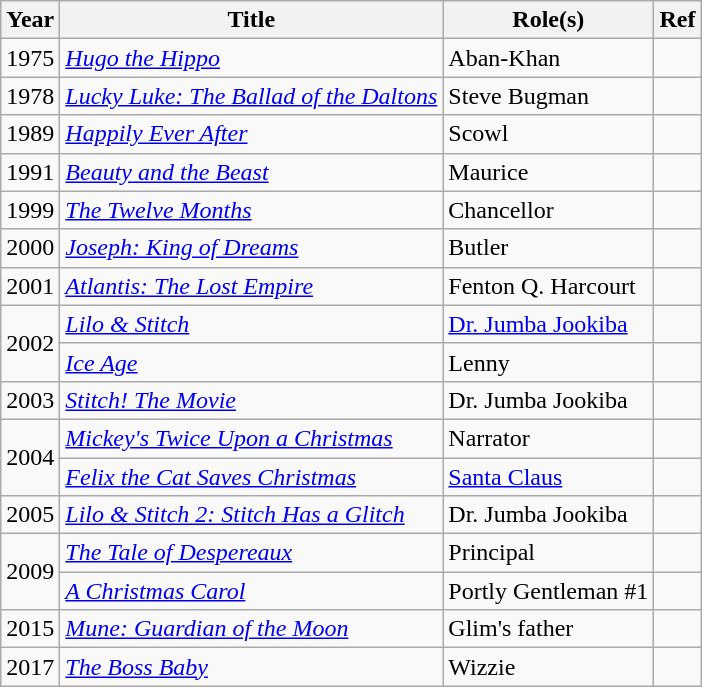<table class="wikitable plainrowheaders sortable">
<tr>
<th scope="col">Year</th>
<th scope="col">Title</th>
<th scope="col">Role(s)</th>
<th scope="col" class="unsortable">Ref</th>
</tr>
<tr>
<td>1975</td>
<td><em><a href='#'>Hugo the Hippo</a></em></td>
<td>Aban-Khan</td>
<td></td>
</tr>
<tr>
<td>1978</td>
<td><em><a href='#'>Lucky Luke: The Ballad of the Daltons</a></em></td>
<td>Steve Bugman</td>
<td></td>
</tr>
<tr>
<td>1989</td>
<td><em><a href='#'>Happily Ever After</a></em></td>
<td>Scowl</td>
<td></td>
</tr>
<tr>
<td>1991</td>
<td><em><a href='#'>Beauty and the Beast</a></em></td>
<td>Maurice</td>
<td></td>
</tr>
<tr>
<td>1999</td>
<td><em><a href='#'>The Twelve Months</a></em></td>
<td>Chancellor</td>
<td></td>
</tr>
<tr>
<td>2000</td>
<td><em><a href='#'>Joseph: King of Dreams</a></em></td>
<td>Butler</td>
<td></td>
</tr>
<tr>
<td>2001</td>
<td><em><a href='#'>Atlantis: The Lost Empire</a></em></td>
<td>Fenton Q. Harcourt</td>
<td></td>
</tr>
<tr>
<td rowspan=2>2002</td>
<td><em><a href='#'>Lilo & Stitch</a></em></td>
<td><a href='#'>Dr. Jumba Jookiba</a></td>
<td></td>
</tr>
<tr>
<td><em><a href='#'>Ice Age</a></em></td>
<td>Lenny</td>
<td></td>
</tr>
<tr>
<td>2003</td>
<td><em><a href='#'>Stitch! The Movie</a></em></td>
<td>Dr. Jumba Jookiba</td>
<td></td>
</tr>
<tr>
<td rowspan=2>2004</td>
<td><em><a href='#'>Mickey's Twice Upon a Christmas</a></em></td>
<td>Narrator</td>
<td></td>
</tr>
<tr>
<td><em><a href='#'>Felix the Cat Saves Christmas</a></em></td>
<td><a href='#'>Santa Claus</a></td>
<td></td>
</tr>
<tr>
<td>2005</td>
<td><em><a href='#'>Lilo & Stitch 2: Stitch Has a Glitch</a></em></td>
<td>Dr. Jumba Jookiba</td>
<td></td>
</tr>
<tr>
<td rowspan=2>2009</td>
<td><em><a href='#'>The Tale of Despereaux</a></em></td>
<td>Principal</td>
<td></td>
</tr>
<tr>
<td><em><a href='#'>A Christmas Carol</a></em></td>
<td>Portly Gentleman #1</td>
<td></td>
</tr>
<tr>
<td>2015</td>
<td><em><a href='#'>Mune: Guardian of the Moon</a></em></td>
<td>Glim's father</td>
<td></td>
</tr>
<tr>
<td>2017</td>
<td><em><a href='#'>The Boss Baby</a></em></td>
<td>Wizzie</td>
<td></td>
</tr>
</table>
